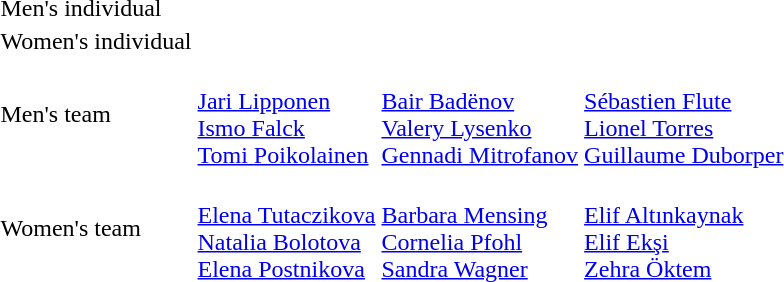<table>
<tr>
<td>Men's individual</td>
<td></td>
<td></td>
<td></td>
</tr>
<tr>
<td>Women's individual</td>
<td></td>
<td></td>
<td></td>
</tr>
<tr>
<td>Men's team</td>
<td><br><a href='#'>Jari Lipponen</a><br><a href='#'>Ismo Falck</a><br><a href='#'>Tomi Poikolainen</a></td>
<td><br><a href='#'>Bair Badënov</a><br><a href='#'>Valery Lysenko</a><br><a href='#'>Gennadi Mitrofanov</a></td>
<td><br><a href='#'>Sébastien Flute</a><br><a href='#'>Lionel Torres</a><br><a href='#'>Guillaume Duborper</a></td>
</tr>
<tr>
<td>Women's team</td>
<td><br><a href='#'>Elena Tutaczikova</a><br><a href='#'>Natalia Bolotova</a><br><a href='#'>Elena Postnikova</a></td>
<td><br><a href='#'>Barbara Mensing</a><br><a href='#'>Cornelia Pfohl</a><br><a href='#'>Sandra Wagner</a></td>
<td><br><a href='#'>Elif Altınkaynak</a><br><a href='#'>Elif Ekşi</a><br><a href='#'>Zehra Öktem</a></td>
</tr>
</table>
